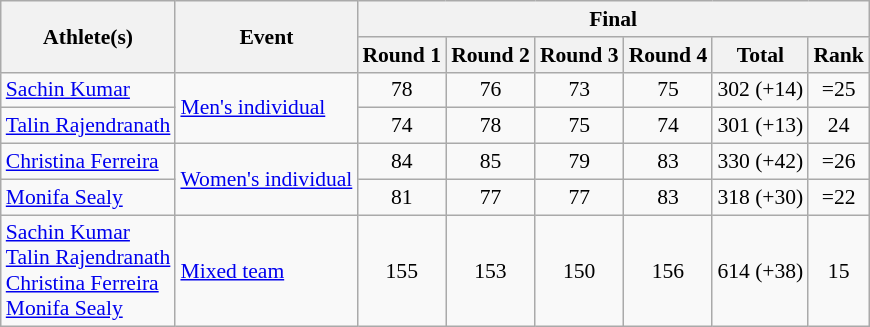<table class="wikitable" border="1" style="font-size:90%;text-align:center">
<tr>
<th rowspan=2>Athlete(s)</th>
<th rowspan=2>Event</th>
<th colspan=6>Final</th>
</tr>
<tr>
<th>Round 1</th>
<th>Round 2</th>
<th>Round 3</th>
<th>Round 4</th>
<th>Total</th>
<th>Rank</th>
</tr>
<tr>
<td align=left><a href='#'>Sachin Kumar</a></td>
<td align=left rowspan=2><a href='#'>Men's individual</a></td>
<td>78</td>
<td>76</td>
<td>73</td>
<td>75</td>
<td>302 (+14)</td>
<td>=25</td>
</tr>
<tr>
<td align=left><a href='#'>Talin Rajendranath</a></td>
<td>74</td>
<td>78</td>
<td>75</td>
<td>74</td>
<td>301 (+13)</td>
<td>24</td>
</tr>
<tr>
<td align=left><a href='#'>Christina Ferreira</a></td>
<td align=left rowspan=2><a href='#'>Women's individual</a></td>
<td>84</td>
<td>85</td>
<td>79</td>
<td>83</td>
<td>330 (+42)</td>
<td>=26</td>
</tr>
<tr>
<td align=left><a href='#'>Monifa Sealy</a></td>
<td>81</td>
<td>77</td>
<td>77</td>
<td>83</td>
<td>318 (+30)</td>
<td>=22</td>
</tr>
<tr>
<td align=left><a href='#'>Sachin Kumar</a><br><a href='#'>Talin Rajendranath</a><br><a href='#'>Christina Ferreira</a><br><a href='#'>Monifa Sealy</a></td>
<td align=left><a href='#'>Mixed team</a></td>
<td>155</td>
<td>153</td>
<td>150</td>
<td>156</td>
<td>614 (+38)</td>
<td>15</td>
</tr>
</table>
